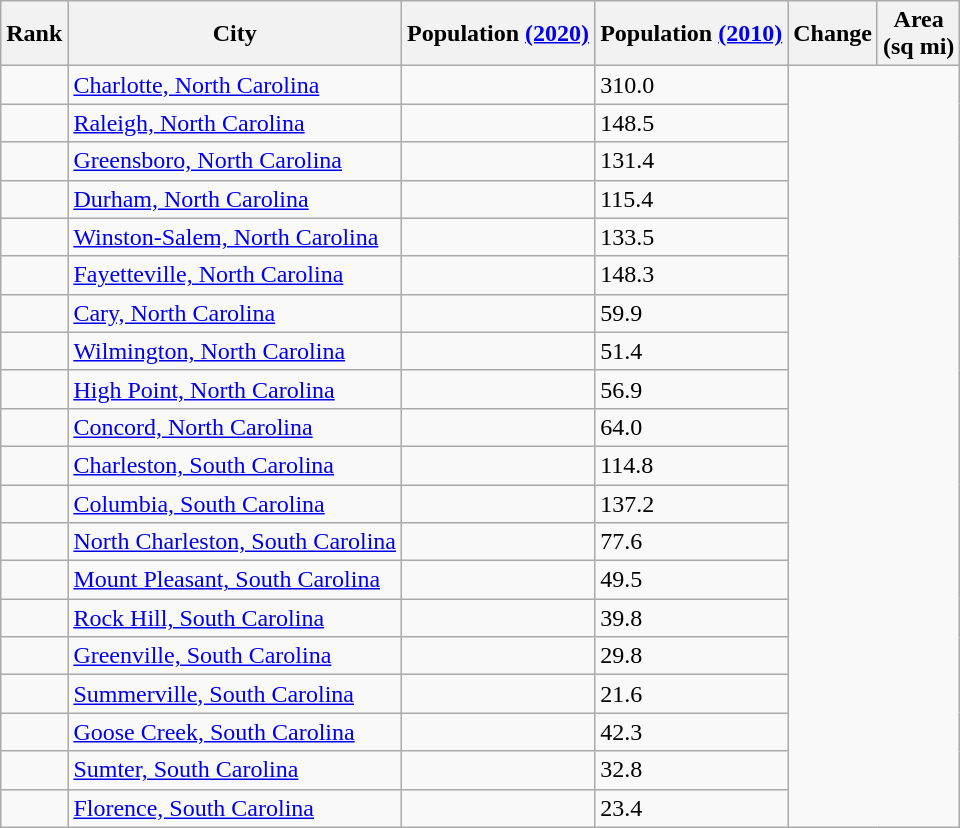<table class="wikitable sortable">
<tr>
<th>Rank</th>
<th>City</th>
<th>Population <a href='#'>(2020)</a></th>
<th>Population <a href='#'>(2010)</a></th>
<th>Change</th>
<th>Area<br>(sq mi)</th>
</tr>
<tr>
<td align=center></td>
<td><a href='#'>Charlotte, North Carolina</a></td>
<td></td>
<td>310.0</td>
</tr>
<tr>
<td align=center></td>
<td><a href='#'>Raleigh, North Carolina</a></td>
<td></td>
<td>148.5</td>
</tr>
<tr>
<td align=center></td>
<td><a href='#'>Greensboro, North Carolina</a></td>
<td></td>
<td>131.4</td>
</tr>
<tr>
<td align=center></td>
<td><a href='#'>Durham, North Carolina</a></td>
<td></td>
<td>115.4</td>
</tr>
<tr>
<td align=center></td>
<td><a href='#'>Winston-Salem, North Carolina</a></td>
<td></td>
<td>133.5</td>
</tr>
<tr>
<td align=center></td>
<td><a href='#'>Fayetteville, North Carolina</a></td>
<td></td>
<td>148.3</td>
</tr>
<tr>
<td align=center></td>
<td><a href='#'>Cary, North Carolina</a></td>
<td></td>
<td>59.9</td>
</tr>
<tr>
<td align=center></td>
<td><a href='#'>Wilmington, North Carolina</a></td>
<td></td>
<td>51.4</td>
</tr>
<tr>
<td align=center></td>
<td><a href='#'>High Point, North Carolina</a></td>
<td></td>
<td>56.9</td>
</tr>
<tr>
<td align=center></td>
<td><a href='#'>Concord, North Carolina</a></td>
<td></td>
<td>64.0</td>
</tr>
<tr>
<td align=center></td>
<td><a href='#'>Charleston, South Carolina</a></td>
<td></td>
<td>114.8</td>
</tr>
<tr>
<td align=center></td>
<td><a href='#'>Columbia, South Carolina</a></td>
<td></td>
<td>137.2</td>
</tr>
<tr>
<td align=center></td>
<td><a href='#'>North Charleston, South Carolina</a></td>
<td></td>
<td>77.6</td>
</tr>
<tr>
<td align=center></td>
<td><a href='#'>Mount Pleasant, South Carolina</a></td>
<td></td>
<td>49.5</td>
</tr>
<tr>
<td align=center></td>
<td><a href='#'>Rock Hill, South Carolina</a></td>
<td></td>
<td>39.8</td>
</tr>
<tr>
<td align=center></td>
<td><a href='#'>Greenville, South Carolina</a></td>
<td></td>
<td>29.8</td>
</tr>
<tr>
<td align=center></td>
<td><a href='#'>Summerville, South Carolina</a></td>
<td></td>
<td>21.6</td>
</tr>
<tr>
<td align=center></td>
<td><a href='#'>Goose Creek, South Carolina</a></td>
<td></td>
<td>42.3</td>
</tr>
<tr>
<td align=center></td>
<td><a href='#'>Sumter, South Carolina</a></td>
<td></td>
<td>32.8</td>
</tr>
<tr>
<td align=center></td>
<td><a href='#'>Florence, South Carolina</a></td>
<td></td>
<td>23.4</td>
</tr>
</table>
